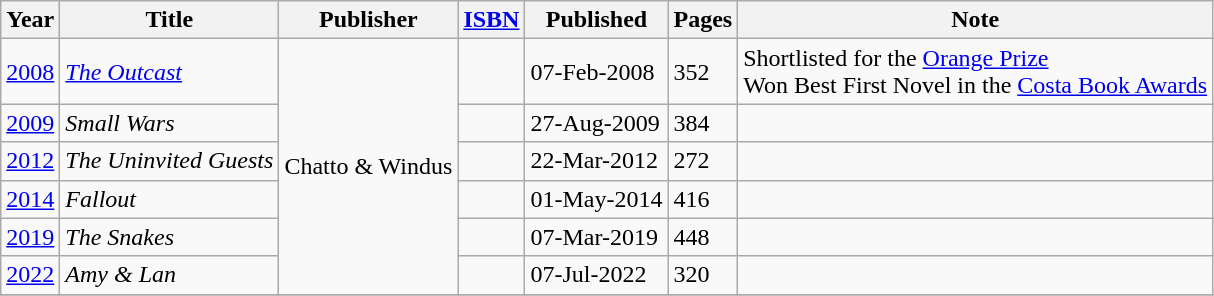<table class="wikitable sortable">
<tr>
<th>Year</th>
<th>Title</th>
<th>Publisher</th>
<th><a href='#'>ISBN</a></th>
<th>Published</th>
<th>Pages</th>
<th>Note</th>
</tr>
<tr>
<td><a href='#'>2008</a></td>
<td><em><a href='#'>The Outcast</a></em></td>
<td rowspan="6">Chatto & Windus</td>
<td></td>
<td>07-Feb-2008</td>
<td>352</td>
<td>Shortlisted for the <a href='#'>Orange Prize</a><br>Won Best First Novel in the <a href='#'>Costa Book Awards</a></td>
</tr>
<tr>
<td><a href='#'>2009</a></td>
<td><em>Small Wars</em></td>
<td></td>
<td>27-Aug-2009</td>
<td>384</td>
<td></td>
</tr>
<tr>
<td><a href='#'>2012</a></td>
<td><em>The Uninvited Guests</em></td>
<td></td>
<td>22-Mar-2012</td>
<td>272</td>
<td></td>
</tr>
<tr>
<td><a href='#'>2014</a></td>
<td><em>Fallout</em></td>
<td></td>
<td>01-May-2014</td>
<td>416</td>
<td></td>
</tr>
<tr>
<td><a href='#'>2019</a></td>
<td><em>The Snakes</em></td>
<td></td>
<td>07-Mar-2019</td>
<td>448</td>
<td></td>
</tr>
<tr>
<td><a href='#'>2022</a></td>
<td><em>Amy & Lan</em></td>
<td></td>
<td>07-Jul-2022</td>
<td>320</td>
<td></td>
</tr>
<tr>
</tr>
</table>
